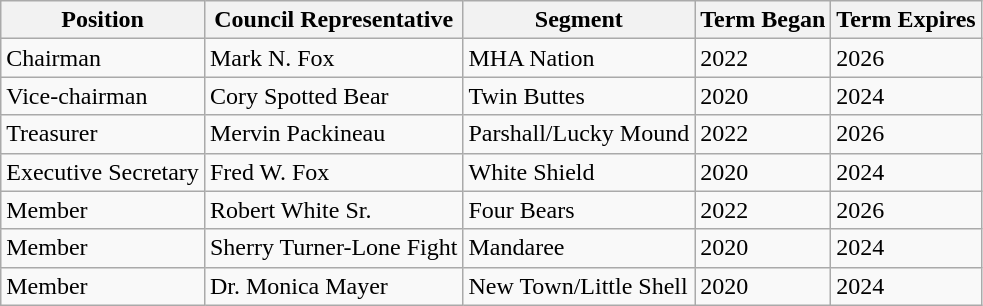<table class="wikitable">
<tr>
<th>Position</th>
<th>Council Representative</th>
<th>Segment</th>
<th>Term Began</th>
<th>Term Expires</th>
</tr>
<tr>
<td>Chairman</td>
<td>Mark N. Fox</td>
<td>MHA Nation</td>
<td>2022</td>
<td>2026</td>
</tr>
<tr>
<td>Vice-chairman</td>
<td>Cory Spotted Bear</td>
<td>Twin Buttes</td>
<td>2020</td>
<td>2024</td>
</tr>
<tr>
<td>Treasurer</td>
<td>Mervin Packineau</td>
<td>Parshall/Lucky Mound</td>
<td>2022</td>
<td>2026</td>
</tr>
<tr>
<td>Executive Secretary</td>
<td>Fred W. Fox</td>
<td>White Shield</td>
<td>2020</td>
<td>2024</td>
</tr>
<tr>
<td>Member</td>
<td>Robert White Sr.</td>
<td>Four Bears</td>
<td>2022</td>
<td>2026</td>
</tr>
<tr>
<td>Member</td>
<td>Sherry Turner-Lone Fight</td>
<td>Mandaree</td>
<td>2020</td>
<td>2024</td>
</tr>
<tr>
<td>Member</td>
<td>Dr. Monica Mayer</td>
<td>New Town/Little Shell</td>
<td>2020</td>
<td>2024</td>
</tr>
</table>
